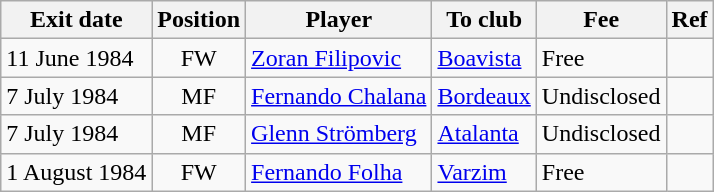<table class="wikitable">
<tr>
<th>Exit date</th>
<th>Position</th>
<th>Player</th>
<th>To club</th>
<th>Fee</th>
<th>Ref</th>
</tr>
<tr>
<td>11 June 1984</td>
<td style="text-align:center;">FW</td>
<td style="text-align:left;"><a href='#'>Zoran Filipovic</a></td>
<td style="text-align:left;"><a href='#'>Boavista</a></td>
<td>Free</td>
<td></td>
</tr>
<tr>
<td>7 July 1984</td>
<td style="text-align:center;">MF</td>
<td style="text-align:left;"><a href='#'>Fernando Chalana</a></td>
<td style="text-align:left;"><a href='#'>Bordeaux</a></td>
<td>Undisclosed</td>
<td></td>
</tr>
<tr>
<td>7 July 1984</td>
<td style="text-align:center;">MF</td>
<td style="text-align:left;"><a href='#'>Glenn Strömberg</a></td>
<td style="text-align:left;"><a href='#'>Atalanta</a></td>
<td>Undisclosed</td>
<td></td>
</tr>
<tr>
<td>1 August 1984</td>
<td style="text-align:center;">FW</td>
<td style="text-align:left;"><a href='#'>Fernando Folha</a></td>
<td style="text-align:left;"><a href='#'>Varzim</a></td>
<td>Free</td>
<td></td>
</tr>
</table>
